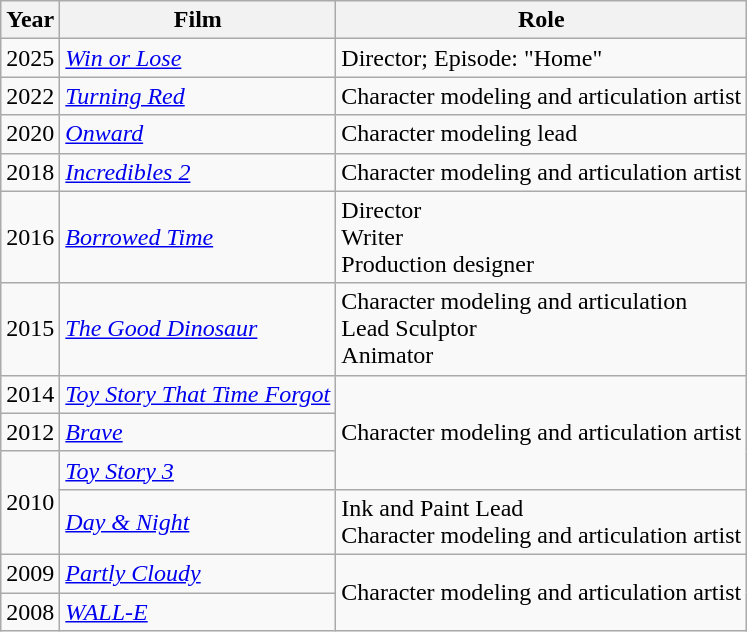<table class="wikitable">
<tr>
<th>Year</th>
<th>Film</th>
<th>Role</th>
</tr>
<tr>
<td>2025</td>
<td><em><a href='#'>Win or Lose</a></em></td>
<td>Director; Episode: "Home"</td>
</tr>
<tr>
<td>2022</td>
<td><em><a href='#'>Turning Red</a></em></td>
<td>Character modeling and articulation artist</td>
</tr>
<tr>
<td>2020</td>
<td><em><a href='#'>Onward</a></em></td>
<td>Character modeling lead</td>
</tr>
<tr>
<td>2018</td>
<td><em><a href='#'>Incredibles 2</a></em></td>
<td>Character modeling and articulation artist</td>
</tr>
<tr>
<td>2016</td>
<td><em><a href='#'>Borrowed Time</a></em></td>
<td>Director<br>Writer<br>Production designer</td>
</tr>
<tr>
<td>2015</td>
<td><em><a href='#'>The Good Dinosaur</a></em></td>
<td>Character modeling and articulation<br>Lead Sculptor<br>Animator</td>
</tr>
<tr>
<td>2014</td>
<td><em><a href='#'>Toy Story That Time Forgot</a></em></td>
<td rowspan="3">Character modeling and articulation artist</td>
</tr>
<tr>
<td>2012</td>
<td><em><a href='#'>Brave</a></em></td>
</tr>
<tr>
<td rowspan="2">2010</td>
<td><em><a href='#'>Toy Story 3</a></em></td>
</tr>
<tr>
<td><em><a href='#'>Day & Night</a></em></td>
<td>Ink and Paint Lead<br>Character modeling and articulation artist</td>
</tr>
<tr>
<td>2009</td>
<td><em><a href='#'>Partly Cloudy</a></em></td>
<td rowspan="2">Character modeling and articulation artist</td>
</tr>
<tr>
<td>2008</td>
<td><em><a href='#'>WALL-E</a></em></td>
</tr>
</table>
